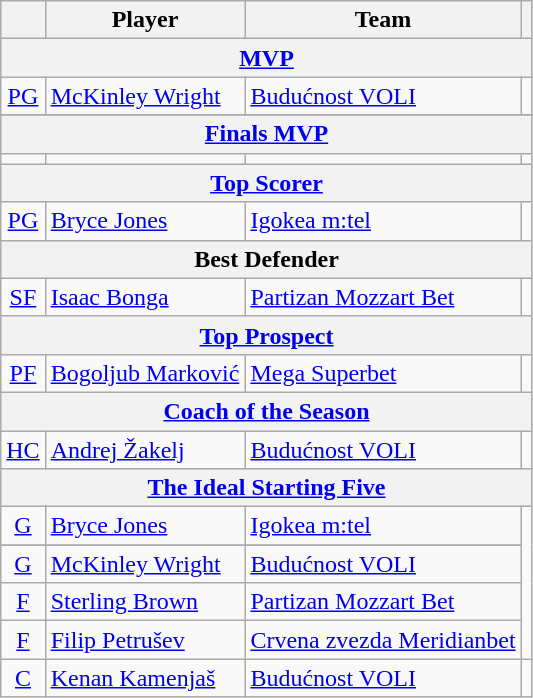<table class="wikitable">
<tr>
<th align="center"></th>
<th align="center">Player</th>
<th align="center">Team</th>
<th align="center"></th>
</tr>
<tr>
<th colspan=4> <a href='#'>MVP</a></th>
</tr>
<tr>
<td align="center"><a href='#'>PG</a></td>
<td align="left"> <a href='#'>McKinley Wright</a></td>
<td align="left"> <a href='#'>Budućnost VOLI</a></td>
<td align="center"></td>
</tr>
<tr>
</tr>
<tr>
<th colspan=4> <a href='#'>Finals MVP</a></th>
</tr>
<tr>
<td align="center"></td>
<td align="left"></td>
<td align="left"></td>
<td align="center"></td>
</tr>
<tr>
<th colspan=4> <a href='#'>Top Scorer</a></th>
</tr>
<tr>
<td align="center"><a href='#'>PG</a></td>
<td align="left"> <a href='#'>Bryce Jones</a></td>
<td align="left"> <a href='#'>Igokea m:tel</a></td>
<td align="center"></td>
</tr>
<tr>
<th colspan="4"> Best Defender</th>
</tr>
<tr>
<td align="center"><a href='#'>SF</a></td>
<td> <a href='#'>Isaac Bonga</a></td>
<td> <a href='#'>Partizan Mozzart Bet</a></td>
<td align="center"></td>
</tr>
<tr>
<th colspan=4> <a href='#'>Top Prospect</a></th>
</tr>
<tr>
<td align="center"><a href='#'>PF</a></td>
<td align="left"> <a href='#'>Bogoljub Marković</a></td>
<td align="left"> <a href='#'>Mega Superbet</a></td>
<td align="center"></td>
</tr>
<tr>
<th colspan=4> <a href='#'>Coach of the Season</a></th>
</tr>
<tr>
<td align="center"><a href='#'>HC</a></td>
<td align="left"> <a href='#'>Andrej Žakelj</a></td>
<td align="left"> <a href='#'>Budućnost VOLI</a></td>
<td align="center"></td>
</tr>
<tr>
<th colspan=4><a href='#'>The Ideal Starting Five</a></th>
</tr>
<tr>
<td align="center"><a href='#'>G</a></td>
<td align="left"> <a href='#'>Bryce Jones</a></td>
<td align="left"> <a href='#'>Igokea m:tel</a></td>
<td rowspan="5" style="text-align:center;"></td>
</tr>
<tr>
</tr>
<tr>
<td align="center"><a href='#'>G</a></td>
<td> <a href='#'>McKinley Wright</a></td>
<td> <a href='#'>Budućnost VOLI</a></td>
</tr>
<tr>
<td align="center"><a href='#'>F</a></td>
<td> <a href='#'>Sterling Brown</a></td>
<td> <a href='#'>Partizan Mozzart Bet</a></td>
</tr>
<tr>
<td align="center"><a href='#'>F</a></td>
<td> <a href='#'>Filip Petrušev</a></td>
<td> <a href='#'>Crvena zvezda Meridianbet</a></td>
</tr>
<tr>
<td align="center"><a href='#'>C</a></td>
<td> <a href='#'>Kenan Kamenjaš</a></td>
<td> <a href='#'>Budućnost VOLI</a></td>
</tr>
</table>
